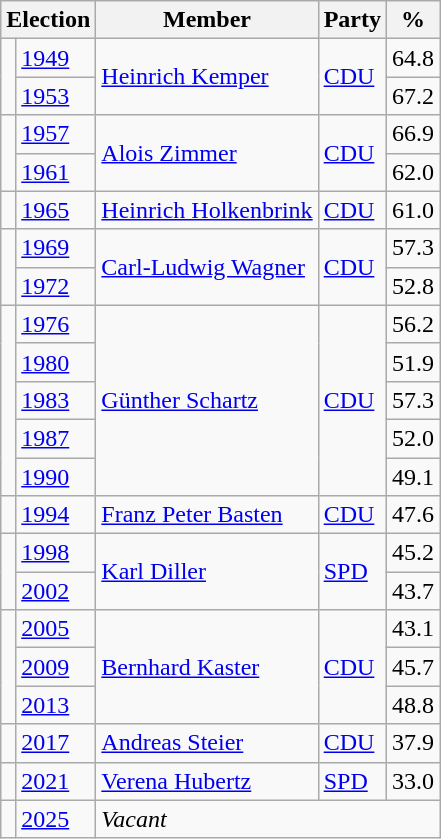<table class=wikitable>
<tr>
<th colspan=2>Election</th>
<th>Member</th>
<th>Party</th>
<th>%</th>
</tr>
<tr>
<td rowspan=2 bgcolor=></td>
<td><a href='#'>1949</a></td>
<td rowspan=2><a href='#'>Heinrich Kemper</a></td>
<td rowspan=2><a href='#'>CDU</a></td>
<td align=right>64.8</td>
</tr>
<tr>
<td><a href='#'>1953</a></td>
<td align=right>67.2</td>
</tr>
<tr>
<td rowspan=2 bgcolor=></td>
<td><a href='#'>1957</a></td>
<td rowspan=2><a href='#'>Alois Zimmer</a></td>
<td rowspan=2><a href='#'>CDU</a></td>
<td align=right>66.9</td>
</tr>
<tr>
<td><a href='#'>1961</a></td>
<td align=right>62.0</td>
</tr>
<tr>
<td bgcolor=></td>
<td><a href='#'>1965</a></td>
<td><a href='#'>Heinrich Holkenbrink</a></td>
<td><a href='#'>CDU</a></td>
<td align=right>61.0</td>
</tr>
<tr>
<td rowspan=2 bgcolor=></td>
<td><a href='#'>1969</a></td>
<td rowspan=2><a href='#'>Carl-Ludwig Wagner</a></td>
<td rowspan=2><a href='#'>CDU</a></td>
<td align=right>57.3</td>
</tr>
<tr>
<td><a href='#'>1972</a></td>
<td align=right>52.8</td>
</tr>
<tr>
<td rowspan=5 bgcolor=></td>
<td><a href='#'>1976</a></td>
<td rowspan=5><a href='#'>Günther Schartz</a></td>
<td rowspan=5><a href='#'>CDU</a></td>
<td align=right>56.2</td>
</tr>
<tr>
<td><a href='#'>1980</a></td>
<td align=right>51.9</td>
</tr>
<tr>
<td><a href='#'>1983</a></td>
<td align=right>57.3</td>
</tr>
<tr>
<td><a href='#'>1987</a></td>
<td align=right>52.0</td>
</tr>
<tr>
<td><a href='#'>1990</a></td>
<td align=right>49.1</td>
</tr>
<tr>
<td bgcolor=></td>
<td><a href='#'>1994</a></td>
<td><a href='#'>Franz Peter Basten</a></td>
<td><a href='#'>CDU</a></td>
<td align=right>47.6</td>
</tr>
<tr>
<td rowspan=2 bgcolor=></td>
<td><a href='#'>1998</a></td>
<td rowspan=2><a href='#'>Karl Diller</a></td>
<td rowspan=2><a href='#'>SPD</a></td>
<td align=right>45.2</td>
</tr>
<tr>
<td><a href='#'>2002</a></td>
<td align=right>43.7</td>
</tr>
<tr>
<td rowspan=3 bgcolor=></td>
<td><a href='#'>2005</a></td>
<td rowspan=3><a href='#'>Bernhard Kaster</a></td>
<td rowspan=3><a href='#'>CDU</a></td>
<td align=right>43.1</td>
</tr>
<tr>
<td><a href='#'>2009</a></td>
<td align=right>45.7</td>
</tr>
<tr>
<td><a href='#'>2013</a></td>
<td align=right>48.8</td>
</tr>
<tr>
<td bgcolor=></td>
<td><a href='#'>2017</a></td>
<td><a href='#'>Andreas Steier</a></td>
<td><a href='#'>CDU</a></td>
<td align=right>37.9</td>
</tr>
<tr>
<td bgcolor=></td>
<td><a href='#'>2021</a></td>
<td><a href='#'>Verena Hubertz</a></td>
<td><a href='#'>SPD</a></td>
<td align=right>33.0</td>
</tr>
<tr>
<td></td>
<td><a href='#'>2025</a></td>
<td colspan=3><em>Vacant</em></td>
</tr>
</table>
